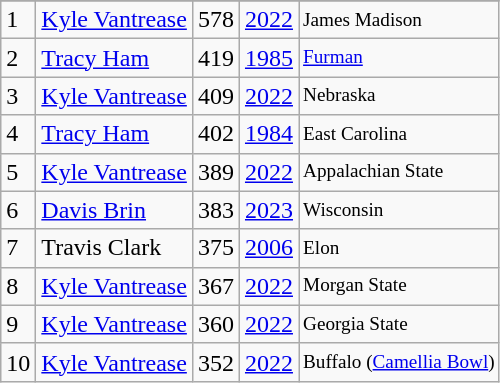<table class="wikitable">
<tr>
</tr>
<tr>
<td>1</td>
<td><a href='#'>Kyle Vantrease</a></td>
<td>578</td>
<td><a href='#'>2022</a></td>
<td style="font-size:80%;">James Madison</td>
</tr>
<tr>
<td>2</td>
<td><a href='#'>Tracy Ham</a></td>
<td>419</td>
<td><a href='#'>1985</a></td>
<td style="font-size:80%;"><a href='#'>Furman</a></td>
</tr>
<tr>
<td>3</td>
<td><a href='#'>Kyle Vantrease</a></td>
<td>409</td>
<td><a href='#'>2022</a></td>
<td style="font-size:80%;">Nebraska</td>
</tr>
<tr>
<td>4</td>
<td><a href='#'>Tracy Ham</a></td>
<td>402</td>
<td><a href='#'>1984</a></td>
<td style="font-size:80%;">East Carolina</td>
</tr>
<tr>
<td>5</td>
<td><a href='#'>Kyle Vantrease</a></td>
<td>389</td>
<td><a href='#'>2022</a></td>
<td style="font-size:80%;">Appalachian State</td>
</tr>
<tr>
<td>6</td>
<td><a href='#'>Davis Brin</a></td>
<td>383</td>
<td><a href='#'>2023</a></td>
<td style="font-size:80%;">Wisconsin</td>
</tr>
<tr>
<td>7</td>
<td>Travis Clark</td>
<td>375</td>
<td><a href='#'>2006</a></td>
<td style="font-size:80%;">Elon</td>
</tr>
<tr>
<td>8</td>
<td><a href='#'>Kyle Vantrease</a></td>
<td>367</td>
<td><a href='#'>2022</a></td>
<td style="font-size:80%;">Morgan State</td>
</tr>
<tr>
<td>9</td>
<td><a href='#'>Kyle Vantrease</a></td>
<td>360</td>
<td><a href='#'>2022</a></td>
<td style="font-size:80%;">Georgia State</td>
</tr>
<tr>
<td>10</td>
<td><a href='#'>Kyle Vantrease</a></td>
<td>352</td>
<td><a href='#'>2022</a></td>
<td style="font-size:80%;">Buffalo (<a href='#'>Camellia Bowl</a>)</td>
</tr>
</table>
